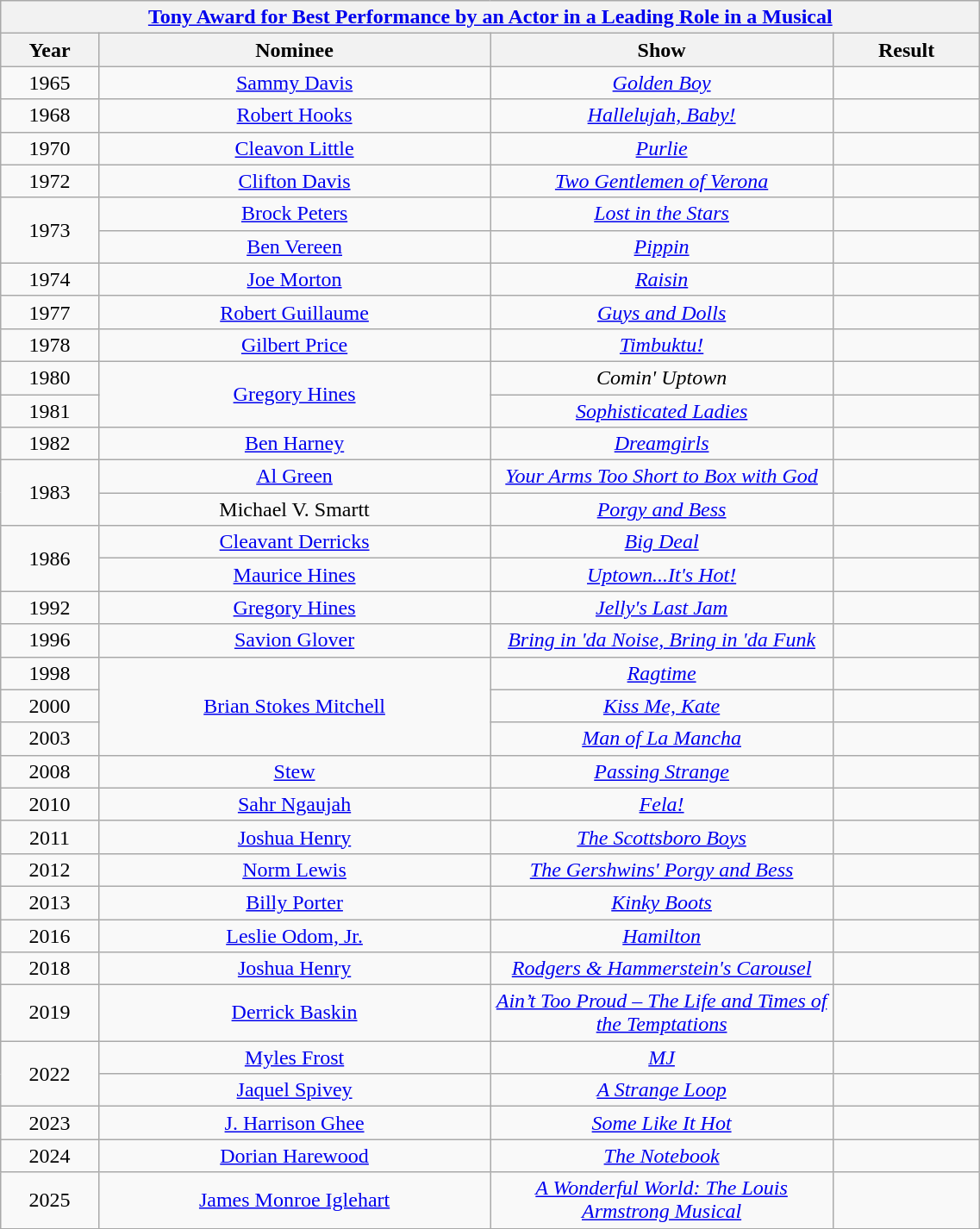<table class="wikitable" width="60%" style="text-align: center">
<tr>
<th colspan="4"><a href='#'>Tony Award for Best Performance by an Actor in a Leading Role in a Musical</a></th>
</tr>
<tr>
<th style="width:10%;">Year</th>
<th style="width:40%;">Nominee</th>
<th style="width:35%;">Show</th>
<th style="width:15%;">Result</th>
</tr>
<tr>
<td>1965</td>
<td><a href='#'>Sammy Davis</a></td>
<td><em><a href='#'>Golden Boy</a></em></td>
<td></td>
</tr>
<tr>
<td>1968</td>
<td><a href='#'>Robert Hooks</a></td>
<td><em><a href='#'>Hallelujah, Baby!</a></em></td>
<td></td>
</tr>
<tr>
<td>1970</td>
<td><a href='#'>Cleavon Little</a></td>
<td><em><a href='#'>Purlie</a></em></td>
<td></td>
</tr>
<tr>
<td>1972</td>
<td><a href='#'>Clifton Davis</a></td>
<td><em><a href='#'>Two Gentlemen of Verona</a></em></td>
<td></td>
</tr>
<tr>
<td rowspan="2">1973</td>
<td><a href='#'>Brock Peters</a></td>
<td><em><a href='#'>Lost in the Stars</a></em></td>
<td></td>
</tr>
<tr>
<td><a href='#'>Ben Vereen</a></td>
<td><em><a href='#'>Pippin</a></em></td>
<td></td>
</tr>
<tr>
<td>1974</td>
<td><a href='#'>Joe Morton</a></td>
<td><em><a href='#'>Raisin</a></em></td>
<td></td>
</tr>
<tr>
<td>1977</td>
<td><a href='#'>Robert Guillaume</a></td>
<td><em><a href='#'>Guys and Dolls</a></em></td>
<td></td>
</tr>
<tr>
<td>1978</td>
<td><a href='#'>Gilbert Price</a></td>
<td><em><a href='#'>Timbuktu!</a></em></td>
<td></td>
</tr>
<tr>
<td>1980</td>
<td rowspan="2"><a href='#'>Gregory Hines</a></td>
<td><em>Comin' Uptown</em></td>
<td></td>
</tr>
<tr>
<td>1981</td>
<td><em><a href='#'>Sophisticated Ladies</a></em></td>
<td></td>
</tr>
<tr>
<td>1982</td>
<td><a href='#'>Ben Harney</a></td>
<td><em><a href='#'>Dreamgirls</a></em></td>
<td></td>
</tr>
<tr>
<td rowspan="2">1983</td>
<td><a href='#'>Al Green</a></td>
<td><em><a href='#'>Your Arms Too Short to Box with God</a></em></td>
<td></td>
</tr>
<tr>
<td>Michael V. Smartt</td>
<td><em><a href='#'>Porgy and Bess</a></em></td>
<td></td>
</tr>
<tr>
<td rowspan="2">1986</td>
<td><a href='#'>Cleavant Derricks</a></td>
<td><em><a href='#'>Big Deal</a></em></td>
<td></td>
</tr>
<tr>
<td><a href='#'>Maurice Hines</a></td>
<td><em><a href='#'>Uptown...It's Hot!</a></em></td>
<td></td>
</tr>
<tr>
<td>1992</td>
<td><a href='#'>Gregory Hines</a></td>
<td><em><a href='#'>Jelly's Last Jam</a></em></td>
<td></td>
</tr>
<tr>
<td>1996</td>
<td><a href='#'>Savion Glover</a></td>
<td><em><a href='#'>Bring in 'da Noise, Bring in 'da Funk</a></em></td>
<td></td>
</tr>
<tr>
<td>1998</td>
<td rowspan="3"><a href='#'>Brian Stokes Mitchell</a></td>
<td><em><a href='#'>Ragtime</a></em></td>
<td></td>
</tr>
<tr>
<td>2000</td>
<td><em><a href='#'>Kiss Me, Kate</a></em></td>
<td></td>
</tr>
<tr>
<td>2003</td>
<td><em><a href='#'>Man of La Mancha</a></em></td>
<td></td>
</tr>
<tr>
<td>2008</td>
<td><a href='#'>Stew</a></td>
<td><em><a href='#'>Passing Strange</a></em></td>
<td></td>
</tr>
<tr>
<td>2010</td>
<td><a href='#'>Sahr Ngaujah</a></td>
<td><em><a href='#'>Fela!</a></em></td>
<td></td>
</tr>
<tr>
<td>2011</td>
<td><a href='#'>Joshua Henry</a></td>
<td><em><a href='#'>The Scottsboro Boys</a></em></td>
<td></td>
</tr>
<tr>
<td>2012</td>
<td><a href='#'>Norm Lewis</a></td>
<td><em><a href='#'>The Gershwins' Porgy and Bess</a></em></td>
<td></td>
</tr>
<tr>
<td>2013</td>
<td><a href='#'>Billy Porter</a></td>
<td><em><a href='#'>Kinky Boots</a></em></td>
<td></td>
</tr>
<tr>
<td>2016</td>
<td><a href='#'>Leslie Odom, Jr.</a></td>
<td><em><a href='#'>Hamilton</a></em></td>
<td></td>
</tr>
<tr>
<td>2018</td>
<td><a href='#'>Joshua Henry</a></td>
<td><em><a href='#'>Rodgers & Hammerstein's Carousel</a></em></td>
<td></td>
</tr>
<tr>
<td>2019</td>
<td><a href='#'>Derrick Baskin</a></td>
<td><em><a href='#'>Ain’t Too Proud – The Life and Times of the Temptations</a></em></td>
<td></td>
</tr>
<tr>
<td rowspan="2">2022</td>
<td><a href='#'>Myles Frost</a></td>
<td><em><a href='#'>MJ</a></em></td>
<td></td>
</tr>
<tr>
<td><a href='#'>Jaquel Spivey</a></td>
<td><em><a href='#'>A Strange Loop</a></em></td>
<td></td>
</tr>
<tr>
<td>2023</td>
<td><a href='#'>J. Harrison Ghee</a></td>
<td><em><a href='#'>Some Like It Hot</a></em></td>
<td></td>
</tr>
<tr>
<td>2024</td>
<td><a href='#'>Dorian Harewood</a></td>
<td><em><a href='#'>The Notebook</a></em></td>
<td></td>
</tr>
<tr>
<td>2025</td>
<td><a href='#'>James Monroe Iglehart</a></td>
<td><em><a href='#'>A Wonderful World: The Louis Armstrong Musical</a></em></td>
<td></td>
</tr>
<tr>
</tr>
</table>
